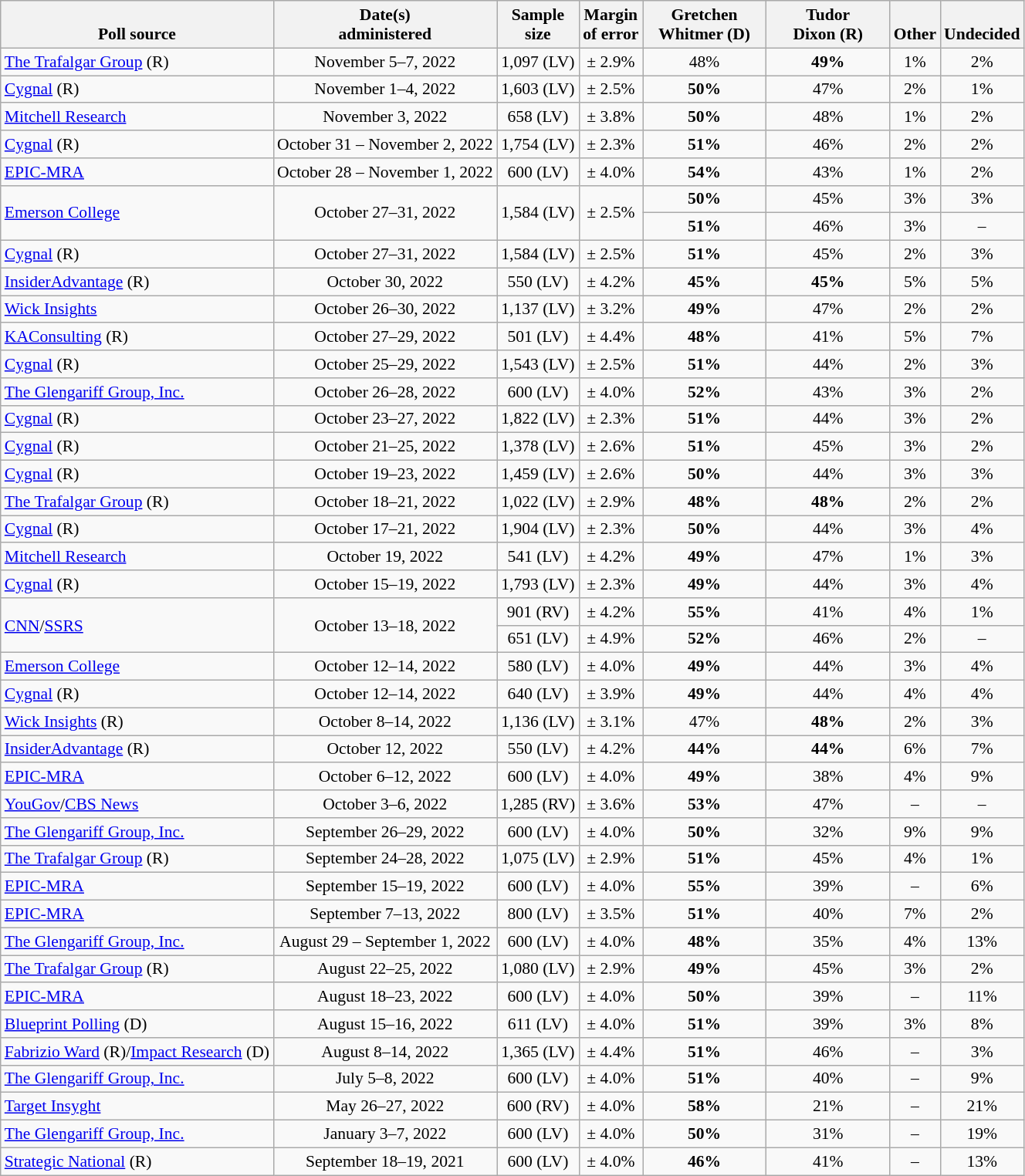<table class="wikitable" style="font-size:90%;text-align:center;">
<tr valign=bottom>
<th>Poll source</th>
<th>Date(s)<br>administered</th>
<th>Sample<br>size</th>
<th>Margin<br>of error</th>
<th style="width:100px;">Gretchen<br>Whitmer (D)</th>
<th style="width:100px;">Tudor<br>Dixon (R)</th>
<th>Other</th>
<th>Undecided</th>
</tr>
<tr>
<td style="text-align:left;"><a href='#'>The Trafalgar Group</a> (R)</td>
<td>November 5–7, 2022</td>
<td>1,097 (LV)</td>
<td>± 2.9%</td>
<td>48%</td>
<td><strong>49%</strong></td>
<td>1%</td>
<td>2%</td>
</tr>
<tr>
<td style="text-align:left;"><a href='#'>Cygnal</a> (R)</td>
<td>November 1–4, 2022</td>
<td>1,603 (LV)</td>
<td>± 2.5%</td>
<td><strong>50%</strong></td>
<td>47%</td>
<td>2%</td>
<td>1%</td>
</tr>
<tr>
<td style="text-align:left;"><a href='#'>Mitchell Research</a></td>
<td>November 3, 2022</td>
<td>658 (LV)</td>
<td>± 3.8%</td>
<td><strong>50%</strong></td>
<td>48%</td>
<td>1%</td>
<td>2%</td>
</tr>
<tr>
<td style="text-align:left;"><a href='#'>Cygnal</a> (R)</td>
<td>October 31 – November 2, 2022</td>
<td>1,754 (LV)</td>
<td>± 2.3%</td>
<td><strong>51%</strong></td>
<td>46%</td>
<td>2%</td>
<td>2%</td>
</tr>
<tr>
<td style="text-align:left;"><a href='#'>EPIC-MRA</a></td>
<td>October 28 – November 1, 2022</td>
<td>600 (LV)</td>
<td>± 4.0%</td>
<td><strong>54%</strong></td>
<td>43%</td>
<td>1%</td>
<td>2%</td>
</tr>
<tr>
<td style="text-align:left;" rowspan="2"><a href='#'>Emerson College</a></td>
<td rowspan="2">October 27–31, 2022</td>
<td rowspan="2">1,584 (LV)</td>
<td rowspan="2">± 2.5%</td>
<td><strong>50%</strong></td>
<td>45%</td>
<td>3%</td>
<td>3%</td>
</tr>
<tr>
<td><strong>51%</strong></td>
<td>46%</td>
<td>3%</td>
<td>–</td>
</tr>
<tr>
<td style="text-align:left;"><a href='#'>Cygnal</a> (R)</td>
<td>October 27–31, 2022</td>
<td>1,584 (LV)</td>
<td>± 2.5%</td>
<td><strong>51%</strong></td>
<td>45%</td>
<td>2%</td>
<td>3%</td>
</tr>
<tr>
<td style="text-align:left;"><a href='#'>InsiderAdvantage</a> (R)</td>
<td>October 30, 2022</td>
<td>550 (LV)</td>
<td>± 4.2%</td>
<td><strong>45%</strong></td>
<td><strong>45%</strong></td>
<td>5%</td>
<td>5%</td>
</tr>
<tr>
<td style="text-align:left;"><a href='#'>Wick Insights</a></td>
<td>October 26–30, 2022</td>
<td>1,137 (LV)</td>
<td>± 3.2%</td>
<td><strong>49%</strong></td>
<td>47%</td>
<td>2%</td>
<td>2%</td>
</tr>
<tr>
<td style="text-align:left;"><a href='#'>KAConsulting</a> (R)</td>
<td>October 27–29, 2022</td>
<td>501 (LV)</td>
<td>± 4.4%</td>
<td><strong>48%</strong></td>
<td>41%</td>
<td>5%</td>
<td>7%</td>
</tr>
<tr>
<td style="text-align:left;"><a href='#'>Cygnal</a> (R)</td>
<td>October 25–29, 2022</td>
<td>1,543 (LV)</td>
<td>± 2.5%</td>
<td><strong>51%</strong></td>
<td>44%</td>
<td>2%</td>
<td>3%</td>
</tr>
<tr>
<td style="text-align:left;"><a href='#'>The Glengariff Group, Inc.</a></td>
<td>October 26–28, 2022</td>
<td>600 (LV)</td>
<td>± 4.0%</td>
<td><strong>52%</strong></td>
<td>43%</td>
<td>3%</td>
<td>2%</td>
</tr>
<tr>
<td style="text-align:left;"><a href='#'>Cygnal</a> (R)</td>
<td>October 23–27, 2022</td>
<td>1,822 (LV)</td>
<td>± 2.3%</td>
<td><strong>51%</strong></td>
<td>44%</td>
<td>3%</td>
<td>2%</td>
</tr>
<tr>
<td style="text-align:left;"><a href='#'>Cygnal</a> (R)</td>
<td>October 21–25, 2022</td>
<td>1,378 (LV)</td>
<td>± 2.6%</td>
<td><strong>51%</strong></td>
<td>45%</td>
<td>3%</td>
<td>2%</td>
</tr>
<tr>
<td style="text-align:left;"><a href='#'>Cygnal</a> (R)</td>
<td>October 19–23, 2022</td>
<td>1,459 (LV)</td>
<td>± 2.6%</td>
<td><strong>50%</strong></td>
<td>44%</td>
<td>3%</td>
<td>3%</td>
</tr>
<tr>
<td style="text-align:left;"><a href='#'>The Trafalgar Group</a> (R)</td>
<td>October 18–21, 2022</td>
<td>1,022 (LV)</td>
<td>± 2.9%</td>
<td><strong>48%</strong></td>
<td><strong>48%</strong></td>
<td>2%</td>
<td>2%</td>
</tr>
<tr>
<td style="text-align:left;"><a href='#'>Cygnal</a> (R)</td>
<td>October 17–21, 2022</td>
<td>1,904 (LV)</td>
<td>± 2.3%</td>
<td><strong>50%</strong></td>
<td>44%</td>
<td>3%</td>
<td>4%</td>
</tr>
<tr>
<td style="text-align:left;"><a href='#'>Mitchell Research</a></td>
<td>October 19, 2022</td>
<td>541 (LV)</td>
<td>± 4.2%</td>
<td><strong>49%</strong></td>
<td>47%</td>
<td>1%</td>
<td>3%</td>
</tr>
<tr>
<td style="text-align:left;"><a href='#'>Cygnal</a> (R)</td>
<td>October 15–19, 2022</td>
<td>1,793 (LV)</td>
<td>± 2.3%</td>
<td><strong>49%</strong></td>
<td>44%</td>
<td>3%</td>
<td>4%</td>
</tr>
<tr>
<td style="text-align:left;" rowspan="2"><a href='#'>CNN</a>/<a href='#'>SSRS</a></td>
<td rowspan="2">October 13–18, 2022</td>
<td>901 (RV)</td>
<td>± 4.2%</td>
<td><strong>55%</strong></td>
<td>41%</td>
<td>4%</td>
<td>1%</td>
</tr>
<tr>
<td>651 (LV)</td>
<td>± 4.9%</td>
<td><strong>52%</strong></td>
<td>46%</td>
<td>2%</td>
<td>–</td>
</tr>
<tr>
<td style="text-align:left;"><a href='#'>Emerson College</a></td>
<td>October 12–14, 2022</td>
<td>580 (LV)</td>
<td>± 4.0%</td>
<td><strong>49%</strong></td>
<td>44%</td>
<td>3%</td>
<td>4%</td>
</tr>
<tr>
<td style="text-align:left;"><a href='#'>Cygnal</a> (R)</td>
<td>October 12–14, 2022</td>
<td>640 (LV)</td>
<td>± 3.9%</td>
<td><strong>49%</strong></td>
<td>44%</td>
<td>4%</td>
<td>4%</td>
</tr>
<tr>
<td style="text-align:left;"><a href='#'>Wick Insights</a> (R)</td>
<td>October 8–14, 2022</td>
<td>1,136 (LV)</td>
<td>± 3.1%</td>
<td>47%</td>
<td><strong>48%</strong></td>
<td>2%</td>
<td>3%</td>
</tr>
<tr>
<td style="text-align:left;"><a href='#'>InsiderAdvantage</a> (R)</td>
<td>October 12, 2022</td>
<td>550 (LV)</td>
<td>± 4.2%</td>
<td><strong>44%</strong></td>
<td><strong>44%</strong></td>
<td>6%</td>
<td>7%</td>
</tr>
<tr>
<td style="text-align:left;"><a href='#'>EPIC-MRA</a></td>
<td>October 6–12, 2022</td>
<td>600 (LV)</td>
<td>± 4.0%</td>
<td><strong>49%</strong></td>
<td>38%</td>
<td>4%</td>
<td>9%</td>
</tr>
<tr>
<td style="text-align:left;"><a href='#'>YouGov</a>/<a href='#'>CBS News</a></td>
<td>October 3–6, 2022</td>
<td>1,285 (RV)</td>
<td>± 3.6%</td>
<td><strong>53%</strong></td>
<td>47%</td>
<td>–</td>
<td>–</td>
</tr>
<tr>
<td style="text-align:left;"><a href='#'>The Glengariff Group, Inc.</a></td>
<td>September 26–29, 2022</td>
<td>600 (LV)</td>
<td>± 4.0%</td>
<td><strong>50%</strong></td>
<td>32%</td>
<td>9%</td>
<td>9%</td>
</tr>
<tr>
<td style="text-align:left;"><a href='#'>The Trafalgar Group</a> (R)</td>
<td>September 24–28, 2022</td>
<td>1,075 (LV)</td>
<td>± 2.9%</td>
<td><strong>51%</strong></td>
<td>45%</td>
<td>4%</td>
<td>1%</td>
</tr>
<tr>
<td style="text-align:left;"><a href='#'>EPIC-MRA</a></td>
<td>September 15–19, 2022</td>
<td>600 (LV)</td>
<td>± 4.0%</td>
<td><strong>55%</strong></td>
<td>39%</td>
<td>–</td>
<td>6%</td>
</tr>
<tr>
<td style="text-align:left;"><a href='#'>EPIC-MRA</a></td>
<td>September 7–13, 2022</td>
<td>800 (LV)</td>
<td>± 3.5%</td>
<td><strong>51%</strong></td>
<td>40%</td>
<td>7%</td>
<td>2%</td>
</tr>
<tr>
<td style="text-align:left;"><a href='#'>The Glengariff Group, Inc.</a></td>
<td>August 29 – September 1, 2022</td>
<td>600 (LV)</td>
<td>± 4.0%</td>
<td><strong>48%</strong></td>
<td>35%</td>
<td>4%</td>
<td>13%</td>
</tr>
<tr>
<td style="text-align:left;"><a href='#'>The Trafalgar Group</a> (R)</td>
<td>August 22–25, 2022</td>
<td>1,080 (LV)</td>
<td>± 2.9%</td>
<td><strong>49%</strong></td>
<td>45%</td>
<td>3%</td>
<td>2%</td>
</tr>
<tr>
<td style="text-align:left;"><a href='#'>EPIC-MRA</a></td>
<td>August 18–23, 2022</td>
<td>600 (LV)</td>
<td>± 4.0%</td>
<td><strong>50%</strong></td>
<td>39%</td>
<td>–</td>
<td>11%</td>
</tr>
<tr>
<td style="text-align:left;"><a href='#'>Blueprint Polling</a> (D)</td>
<td>August 15–16, 2022</td>
<td>611 (LV)</td>
<td>± 4.0%</td>
<td><strong>51%</strong></td>
<td>39%</td>
<td>3%</td>
<td>8%</td>
</tr>
<tr>
<td style="text-align:left;"><a href='#'>Fabrizio Ward</a> (R)/<a href='#'>Impact Research</a> (D)</td>
<td>August 8–14, 2022</td>
<td>1,365 (LV)</td>
<td>± 4.4%</td>
<td><strong>51%</strong></td>
<td>46%</td>
<td>–</td>
<td>3%</td>
</tr>
<tr>
<td style="text-align:left;"><a href='#'>The Glengariff Group, Inc.</a></td>
<td>July 5–8, 2022</td>
<td>600 (LV)</td>
<td>± 4.0%</td>
<td><strong>51%</strong></td>
<td>40%</td>
<td>–</td>
<td>9%</td>
</tr>
<tr>
<td style="text-align:left;"><a href='#'>Target Insyght</a></td>
<td>May 26–27, 2022</td>
<td>600 (RV)</td>
<td>± 4.0%</td>
<td><strong>58%</strong></td>
<td>21%</td>
<td>–</td>
<td>21%</td>
</tr>
<tr>
<td style="text-align:left;"><a href='#'>The Glengariff Group, Inc.</a></td>
<td>January 3–7, 2022</td>
<td>600 (LV)</td>
<td>± 4.0%</td>
<td><strong>50%</strong></td>
<td>31%</td>
<td>–</td>
<td>19%</td>
</tr>
<tr>
<td style="text-align:left;"><a href='#'>Strategic National</a> (R)</td>
<td>September 18–19, 2021</td>
<td>600 (LV)</td>
<td>± 4.0%</td>
<td><strong>46%</strong></td>
<td>41%</td>
<td>–</td>
<td>13%</td>
</tr>
</table>
